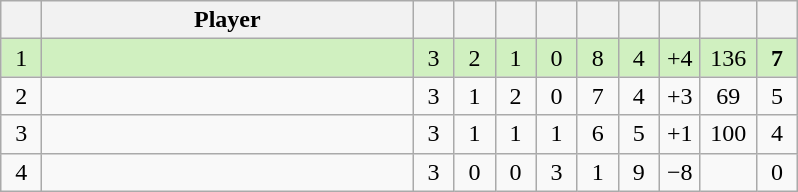<table class="wikitable" style="text-align:center; margin: 1em auto 1em auto, align:left">
<tr>
<th width=20></th>
<th width=240>Player</th>
<th width=20></th>
<th width=20></th>
<th width=20></th>
<th width=20></th>
<th width=20></th>
<th width=20></th>
<th width=20></th>
<th width=30></th>
<th width=20></th>
</tr>
<tr style="background:#D0F0C0;">
<td>1</td>
<td align=left></td>
<td>3</td>
<td>2</td>
<td>1</td>
<td>0</td>
<td>8</td>
<td>4</td>
<td>+4</td>
<td>136</td>
<td><strong>7</strong></td>
</tr>
<tr style=>
<td>2</td>
<td align=left></td>
<td>3</td>
<td>1</td>
<td>2</td>
<td>0</td>
<td>7</td>
<td>4</td>
<td>+3</td>
<td>69</td>
<td>5</td>
</tr>
<tr style=>
<td>3</td>
<td align=left></td>
<td>3</td>
<td>1</td>
<td>1</td>
<td>1</td>
<td>6</td>
<td>5</td>
<td>+1</td>
<td>100</td>
<td>4</td>
</tr>
<tr style=>
<td>4</td>
<td align=left></td>
<td>3</td>
<td>0</td>
<td>0</td>
<td>3</td>
<td>1</td>
<td>9</td>
<td>−8</td>
<td></td>
<td>0</td>
</tr>
</table>
